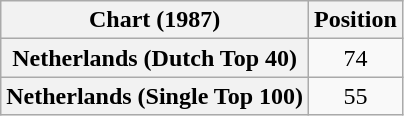<table class="wikitable sortable plainrowheaders" style="text-align:center">
<tr>
<th scope="col">Chart (1987)</th>
<th scope="col">Position</th>
</tr>
<tr>
<th scope="row">Netherlands (Dutch Top 40)</th>
<td>74</td>
</tr>
<tr>
<th scope="row">Netherlands (Single Top 100)</th>
<td>55</td>
</tr>
</table>
